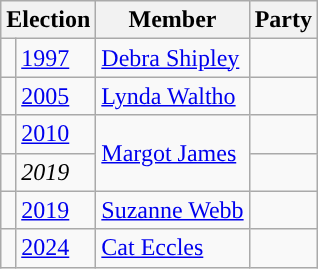<table class="wikitable">
<tr>
<th colspan="2">Election</th>
<th>Member</th>
<th>Party</th>
</tr>
<tr>
<td style="color:inherit;background-color: "></td>
<td><a href='#'>1997</a></td>
<td><a href='#'>Debra Shipley</a></td>
<td></td>
</tr>
<tr>
<td style="color:inherit;background-color: "></td>
<td><a href='#'>2005</a></td>
<td><a href='#'>Lynda Waltho</a></td>
<td></td>
</tr>
<tr>
<td style="color:inherit;background-color: "></td>
<td><a href='#'>2010</a></td>
<td rowspan="2"><a href='#'>Margot James</a></td>
<td></td>
</tr>
<tr>
<td style="color:inherit;background-color: "></td>
<td><em>2019</em></td>
<td></td>
</tr>
<tr>
<td style="color:inherit;background-color: "></td>
<td><a href='#'>2019</a></td>
<td><a href='#'>Suzanne Webb</a></td>
<td></td>
</tr>
<tr>
<td style="color:inherit;background-color: "></td>
<td><a href='#'>2024</a></td>
<td><a href='#'>Cat Eccles</a></td>
<td></td>
</tr>
</table>
